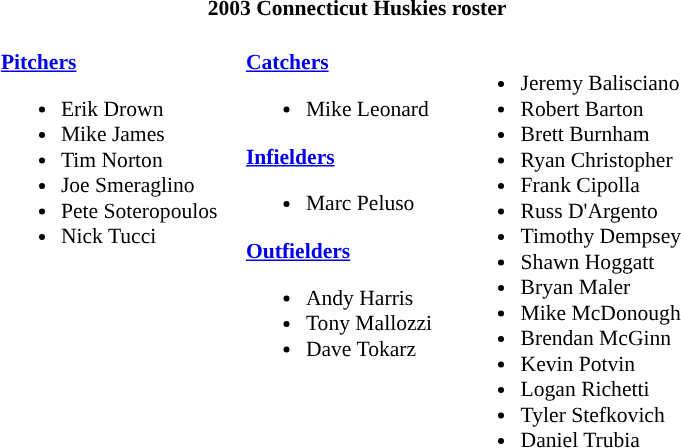<table class="toccolours" style="border-collapse:collapse; font-size:90%;">
<tr>
<th colspan=9>2003 Connecticut Huskies roster</th>
</tr>
<tr>
</tr>
<tr>
<td width="03"> </td>
<td valign="top"><br><strong><a href='#'>Pitchers</a></strong><ul><li>Erik Drown</li><li>Mike James</li><li>Tim Norton</li><li>Joe Smeraglino</li><li>Pete Soteropoulos</li><li>Nick Tucci</li></ul></td>
<td width="15"> </td>
<td valign="top"><br><strong><a href='#'>Catchers</a></strong><ul><li>Mike Leonard</li></ul><strong><a href='#'>Infielders</a></strong><ul><li>Marc Peluso</li></ul><strong><a href='#'>Outfielders</a></strong><ul><li>Andy Harris</li><li>Tony Mallozzi</li><li>Dave Tokarz</li></ul></td>
<td width="15"> </td>
<td valign="top"><br><ul><li>Jeremy Balisciano</li><li>Robert Barton</li><li>Brett Burnham</li><li>Ryan Christopher</li><li>Frank Cipolla</li><li>Russ D'Argento</li><li>Timothy Dempsey</li><li>Shawn Hoggatt</li><li>Bryan Maler</li><li>Mike McDonough</li><li>Brendan McGinn</li><li>Kevin Potvin</li><li>Logan Richetti</li><li>Tyler Stefkovich</li><li>Daniel Trubia</li></ul></td>
<td width="25"> </td>
</tr>
</table>
